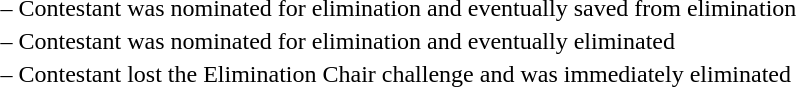<table>
<tr>
<td> –</td>
<td>Contestant was nominated for elimination and eventually saved from elimination</td>
</tr>
<tr>
<td> –</td>
<td>Contestant was nominated for elimination and eventually eliminated</td>
</tr>
<tr>
<td> –</td>
<td>Contestant lost the Elimination Chair challenge and was immediately eliminated</td>
</tr>
</table>
